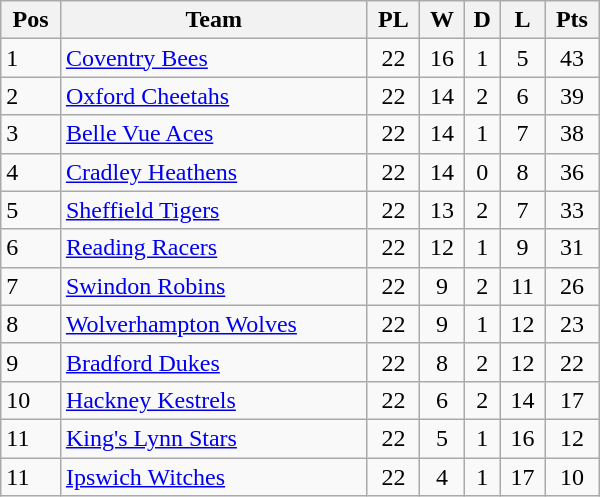<table class=wikitable width="400">
<tr>
<th>Pos</th>
<th>Team</th>
<th>PL</th>
<th>W</th>
<th>D</th>
<th>L</th>
<th>Pts</th>
</tr>
<tr>
<td>1</td>
<td><a href='#'>Coventry Bees</a></td>
<td align="center">22</td>
<td align="center">16</td>
<td align="center">1</td>
<td align="center">5</td>
<td align="center">43</td>
</tr>
<tr>
<td>2</td>
<td><a href='#'>Oxford Cheetahs</a></td>
<td align="center">22</td>
<td align="center">14</td>
<td align="center">2</td>
<td align="center">6</td>
<td align="center">39</td>
</tr>
<tr>
<td>3</td>
<td><a href='#'>Belle Vue Aces</a></td>
<td align="center">22</td>
<td align="center">14</td>
<td align="center">1</td>
<td align="center">7</td>
<td align="center">38</td>
</tr>
<tr>
<td>4</td>
<td><a href='#'>Cradley Heathens</a></td>
<td align="center">22</td>
<td align="center">14</td>
<td align="center">0</td>
<td align="center">8</td>
<td align="center">36</td>
</tr>
<tr>
<td>5</td>
<td><a href='#'>Sheffield Tigers</a></td>
<td align="center">22</td>
<td align="center">13</td>
<td align="center">2</td>
<td align="center">7</td>
<td align="center">33</td>
</tr>
<tr>
<td>6</td>
<td><a href='#'>Reading Racers</a></td>
<td align="center">22</td>
<td align="center">12</td>
<td align="center">1</td>
<td align="center">9</td>
<td align="center">31</td>
</tr>
<tr>
<td>7</td>
<td><a href='#'>Swindon Robins</a></td>
<td align="center">22</td>
<td align="center">9</td>
<td align="center">2</td>
<td align="center">11</td>
<td align="center">26</td>
</tr>
<tr>
<td>8</td>
<td><a href='#'>Wolverhampton Wolves</a></td>
<td align="center">22</td>
<td align="center">9</td>
<td align="center">1</td>
<td align="center">12</td>
<td align="center">23</td>
</tr>
<tr>
<td>9</td>
<td><a href='#'>Bradford Dukes</a></td>
<td align="center">22</td>
<td align="center">8</td>
<td align="center">2</td>
<td align="center">12</td>
<td align="center">22</td>
</tr>
<tr>
<td>10</td>
<td><a href='#'>Hackney Kestrels</a></td>
<td align="center">22</td>
<td align="center">6</td>
<td align="center">2</td>
<td align="center">14</td>
<td align="center">17</td>
</tr>
<tr>
<td>11</td>
<td><a href='#'>King's Lynn Stars</a></td>
<td align="center">22</td>
<td align="center">5</td>
<td align="center">1</td>
<td align="center">16</td>
<td align="center">12</td>
</tr>
<tr>
<td>11</td>
<td><a href='#'>Ipswich Witches</a></td>
<td align="center">22</td>
<td align="center">4</td>
<td align="center">1</td>
<td align="center">17</td>
<td align="center">10</td>
</tr>
</table>
